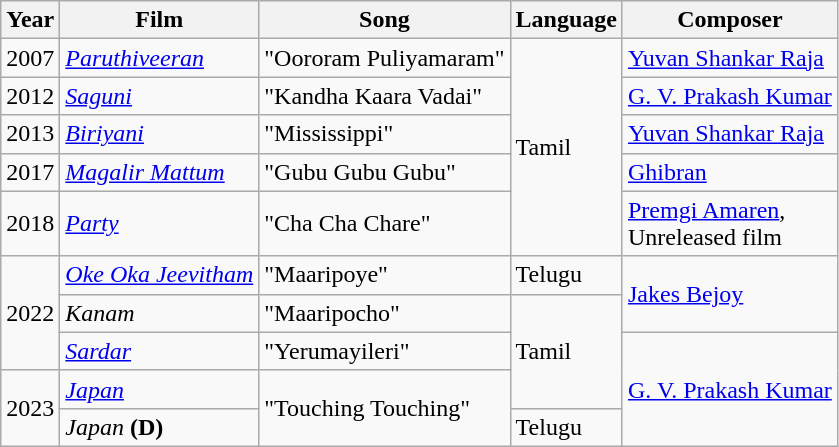<table class="wikitable sortable">
<tr>
<th scope="col">Year</th>
<th scope="col">Film</th>
<th scope="col">Song</th>
<th scope="col">Language</th>
<th class="unsortable" scope="col">Composer</th>
</tr>
<tr>
<td>2007</td>
<td><em><a href='#'>Paruthiveeran</a></em></td>
<td>"Oororam Puliyamaram"</td>
<td rowspan="5">Tamil</td>
<td><a href='#'>Yuvan Shankar Raja</a></td>
</tr>
<tr>
<td>2012</td>
<td><em><a href='#'>Saguni</a></em></td>
<td>"Kandha Kaara Vadai"</td>
<td><a href='#'>G. V. Prakash Kumar</a></td>
</tr>
<tr>
<td>2013</td>
<td><em><a href='#'>Biriyani</a></em></td>
<td>"Mississippi"</td>
<td><a href='#'>Yuvan Shankar Raja</a></td>
</tr>
<tr>
<td>2017</td>
<td><em><a href='#'>Magalir Mattum</a></em></td>
<td>"Gubu Gubu Gubu"</td>
<td><a href='#'>Ghibran</a></td>
</tr>
<tr>
<td>2018</td>
<td><em><a href='#'>Party</a></em></td>
<td>"Cha Cha Chare"</td>
<td><a href='#'>Premgi Amaren</a>,<br>Unreleased film</td>
</tr>
<tr>
<td rowspan="3">2022</td>
<td><em><a href='#'>Oke Oka Jeevitham</a></em></td>
<td>"Maaripoye"</td>
<td>Telugu</td>
<td rowspan="2"><a href='#'>Jakes Bejoy</a></td>
</tr>
<tr>
<td><em>Kanam</em></td>
<td>"Maaripocho"</td>
<td rowspan="3">Tamil</td>
</tr>
<tr>
<td><a href='#'><em>Sardar</em></a></td>
<td>"Yerumayileri"</td>
<td rowspan="3"><a href='#'>G. V. Prakash Kumar</a></td>
</tr>
<tr>
<td rowspan="2">2023</td>
<td><em><a href='#'>Japan</a></em></td>
<td rowspan="2">"Touching Touching"</td>
</tr>
<tr>
<td><em>Japan</em> <strong>(D)</strong></td>
<td>Telugu</td>
</tr>
</table>
